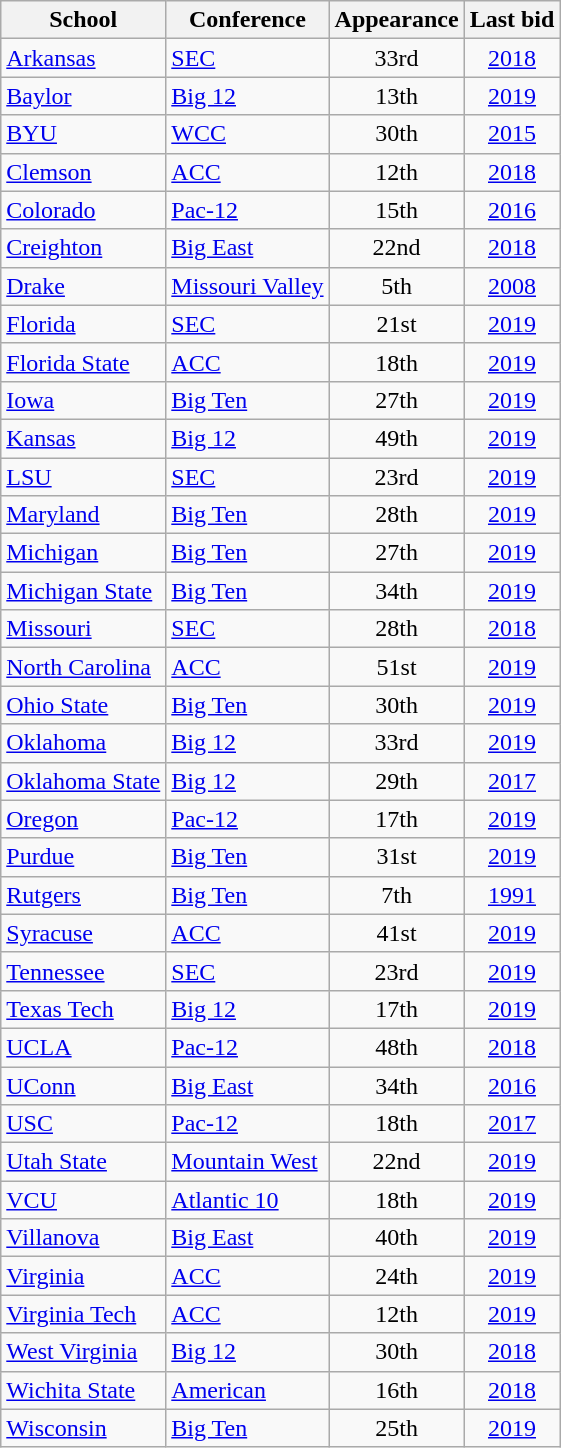<table class="wikitable sortable" style="text-align: center;">
<tr>
<th>School</th>
<th>Conference</th>
<th data-sort-type="number">Appearance</th>
<th>Last bid</th>
</tr>
<tr>
<td align=left><a href='#'>Arkansas</a></td>
<td align=left><a href='#'>SEC</a></td>
<td>33rd</td>
<td><a href='#'>2018</a></td>
</tr>
<tr>
<td align=left><a href='#'>Baylor</a></td>
<td align=left><a href='#'>Big 12</a></td>
<td>13th</td>
<td><a href='#'>2019</a></td>
</tr>
<tr>
<td align=left><a href='#'>BYU</a></td>
<td align=left><a href='#'>WCC</a></td>
<td>30th</td>
<td><a href='#'>2015</a></td>
</tr>
<tr>
<td align=left><a href='#'>Clemson</a></td>
<td align=left><a href='#'>ACC</a></td>
<td>12th</td>
<td><a href='#'>2018</a></td>
</tr>
<tr>
<td align=left><a href='#'>Colorado</a></td>
<td align=left><a href='#'>Pac-12</a></td>
<td>15th</td>
<td><a href='#'>2016</a></td>
</tr>
<tr>
<td align=left><a href='#'>Creighton</a></td>
<td align=left><a href='#'>Big East</a></td>
<td>22nd</td>
<td><a href='#'>2018</a></td>
</tr>
<tr>
<td align=left><a href='#'>Drake</a></td>
<td align=left><a href='#'>Missouri Valley</a></td>
<td>5th</td>
<td><a href='#'>2008</a></td>
</tr>
<tr>
<td align=left><a href='#'>Florida</a></td>
<td align=left><a href='#'>SEC</a></td>
<td>21st</td>
<td><a href='#'>2019</a></td>
</tr>
<tr>
<td align=left><a href='#'>Florida State</a></td>
<td align=left><a href='#'>ACC</a></td>
<td>18th</td>
<td><a href='#'>2019</a></td>
</tr>
<tr>
<td align=left><a href='#'>Iowa</a></td>
<td align=left><a href='#'>Big Ten</a></td>
<td>27th</td>
<td><a href='#'>2019</a></td>
</tr>
<tr>
<td align=left><a href='#'>Kansas</a></td>
<td align=left><a href='#'>Big 12</a></td>
<td>49th</td>
<td><a href='#'>2019</a></td>
</tr>
<tr>
<td align=left><a href='#'>LSU</a></td>
<td align=left><a href='#'>SEC</a></td>
<td>23rd</td>
<td><a href='#'>2019</a></td>
</tr>
<tr>
<td align=left><a href='#'>Maryland</a></td>
<td align=left><a href='#'>Big Ten</a></td>
<td>28th</td>
<td><a href='#'>2019</a></td>
</tr>
<tr>
<td align=left><a href='#'>Michigan</a></td>
<td align=left><a href='#'>Big Ten</a></td>
<td>27th</td>
<td><a href='#'>2019</a></td>
</tr>
<tr>
<td align=left><a href='#'>Michigan State</a></td>
<td align=left><a href='#'>Big Ten</a></td>
<td>34th</td>
<td><a href='#'>2019</a></td>
</tr>
<tr>
<td align=left><a href='#'>Missouri</a></td>
<td align=left><a href='#'>SEC</a></td>
<td>28th</td>
<td><a href='#'>2018</a></td>
</tr>
<tr>
<td align=left><a href='#'>North Carolina</a></td>
<td align=left><a href='#'>ACC</a></td>
<td>51st</td>
<td><a href='#'>2019</a></td>
</tr>
<tr>
<td align=left><a href='#'>Ohio State</a></td>
<td align=left><a href='#'>Big Ten</a></td>
<td>30th</td>
<td><a href='#'>2019</a></td>
</tr>
<tr>
<td align=left><a href='#'>Oklahoma</a></td>
<td align=left><a href='#'>Big 12</a></td>
<td>33rd</td>
<td><a href='#'>2019</a></td>
</tr>
<tr>
<td align=left><a href='#'>Oklahoma State</a></td>
<td align=left><a href='#'>Big 12</a></td>
<td>29th</td>
<td><a href='#'>2017</a></td>
</tr>
<tr>
<td align=left><a href='#'>Oregon</a></td>
<td align=left><a href='#'>Pac-12</a></td>
<td>17th</td>
<td><a href='#'>2019</a></td>
</tr>
<tr>
<td align=left><a href='#'>Purdue</a></td>
<td align=left><a href='#'>Big Ten</a></td>
<td>31st</td>
<td><a href='#'>2019</a></td>
</tr>
<tr>
<td align=left><a href='#'>Rutgers</a></td>
<td align=left><a href='#'>Big Ten</a></td>
<td>7th</td>
<td><a href='#'>1991</a></td>
</tr>
<tr>
<td align=left><a href='#'>Syracuse</a></td>
<td align=left><a href='#'>ACC</a></td>
<td>41st</td>
<td><a href='#'>2019</a></td>
</tr>
<tr>
<td align=left><a href='#'>Tennessee</a></td>
<td align=left><a href='#'>SEC</a></td>
<td>23rd</td>
<td><a href='#'>2019</a></td>
</tr>
<tr>
<td align=left><a href='#'>Texas Tech</a></td>
<td align=left><a href='#'>Big 12</a></td>
<td>17th</td>
<td><a href='#'>2019</a></td>
</tr>
<tr>
<td align=left><a href='#'>UCLA</a></td>
<td align=left><a href='#'>Pac-12</a></td>
<td>48th</td>
<td><a href='#'>2018</a></td>
</tr>
<tr>
<td align=left><a href='#'>UConn</a></td>
<td align=left><a href='#'>Big East</a></td>
<td>34th</td>
<td><a href='#'>2016</a></td>
</tr>
<tr>
<td align=left><a href='#'>USC</a></td>
<td align=left><a href='#'>Pac-12</a></td>
<td>18th</td>
<td><a href='#'>2017</a></td>
</tr>
<tr>
<td align=left><a href='#'>Utah State</a></td>
<td align=left><a href='#'>Mountain West</a></td>
<td>22nd</td>
<td><a href='#'>2019</a></td>
</tr>
<tr>
<td align=left><a href='#'>VCU</a></td>
<td align=left><a href='#'>Atlantic 10</a></td>
<td>18th</td>
<td><a href='#'>2019</a></td>
</tr>
<tr>
<td align=left><a href='#'>Villanova</a></td>
<td align=left><a href='#'>Big East</a></td>
<td>40th</td>
<td><a href='#'>2019</a></td>
</tr>
<tr>
<td align=left><a href='#'>Virginia</a></td>
<td align=left><a href='#'>ACC</a></td>
<td>24th</td>
<td><a href='#'>2019</a></td>
</tr>
<tr>
<td align=left><a href='#'>Virginia Tech</a></td>
<td align=left><a href='#'>ACC</a></td>
<td>12th</td>
<td><a href='#'>2019</a></td>
</tr>
<tr>
<td align=left><a href='#'>West Virginia</a></td>
<td align=left><a href='#'>Big 12</a></td>
<td>30th</td>
<td><a href='#'>2018</a></td>
</tr>
<tr>
<td align=left><a href='#'>Wichita State</a></td>
<td align=left><a href='#'>American</a></td>
<td>16th</td>
<td><a href='#'>2018</a></td>
</tr>
<tr>
<td align=left><a href='#'>Wisconsin</a></td>
<td align=left><a href='#'>Big Ten</a></td>
<td>25th</td>
<td><a href='#'>2019</a></td>
</tr>
</table>
